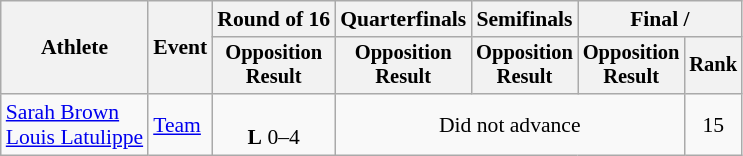<table class="wikitable" style="font-size:90%">
<tr>
<th rowspan="2">Athlete</th>
<th rowspan="2">Event</th>
<th>Round of 16</th>
<th>Quarterfinals</th>
<th>Semifinals</th>
<th colspan=2>Final / </th>
</tr>
<tr style="font-size:95%">
<th>Opposition<br>Result</th>
<th>Opposition<br>Result</th>
<th>Opposition<br>Result</th>
<th>Opposition<br>Result</th>
<th>Rank</th>
</tr>
<tr align=center>
<td align=left><a href='#'>Sarah Brown</a><br><a href='#'>Louis Latulippe</a></td>
<td align=left><a href='#'>Team</a></td>
<td><br><strong>L</strong> 0–4</td>
<td colspan=3>Did not advance</td>
<td>15</td>
</tr>
</table>
